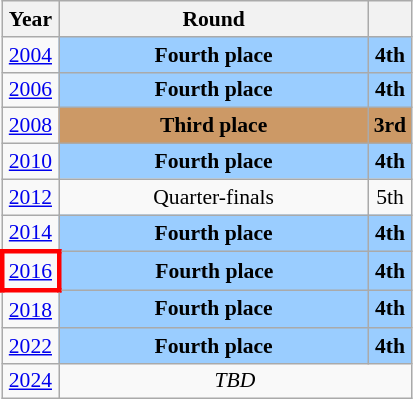<table class="wikitable" style="text-align: center; font-size:90%">
<tr>
<th>Year</th>
<th style="width:200px">Round</th>
<th></th>
</tr>
<tr>
<td><a href='#'>2004</a></td>
<td bgcolor="9acdff"><strong>Fourth place</strong></td>
<td bgcolor="9acdff"><strong>4th</strong></td>
</tr>
<tr>
<td><a href='#'>2006</a></td>
<td bgcolor="9acdff"><strong>Fourth place</strong></td>
<td bgcolor="9acdff"><strong>4th</strong></td>
</tr>
<tr>
<td><a href='#'>2008</a></td>
<td bgcolor="cc9966"><strong>Third place</strong></td>
<td bgcolor="cc9966"><strong>3rd</strong></td>
</tr>
<tr>
<td><a href='#'>2010</a></td>
<td bgcolor="9acdff"><strong>Fourth place</strong></td>
<td bgcolor="9acdff"><strong>4th</strong></td>
</tr>
<tr>
<td><a href='#'>2012</a></td>
<td>Quarter-finals</td>
<td>5th</td>
</tr>
<tr>
<td><a href='#'>2014</a></td>
<td bgcolor="9acdff"><strong>Fourth place</strong></td>
<td bgcolor="9acdff"><strong>4th</strong></td>
</tr>
<tr>
<td style="border: 3px solid red"><a href='#'>2016</a></td>
<td bgcolor="9acdff"><strong>Fourth place</strong></td>
<td bgcolor="9acdff"><strong>4th</strong></td>
</tr>
<tr>
<td><a href='#'>2018</a></td>
<td bgcolor="9acdff"><strong>Fourth place</strong></td>
<td bgcolor="9acdff"><strong>4th</strong></td>
</tr>
<tr>
<td><a href='#'>2022</a></td>
<td bgcolor="9acdff"><strong>Fourth place</strong></td>
<td bgcolor="9acdff"><strong>4th</strong></td>
</tr>
<tr>
<td><a href='#'>2024</a></td>
<td colspan="2"><em>TBD</em></td>
</tr>
</table>
